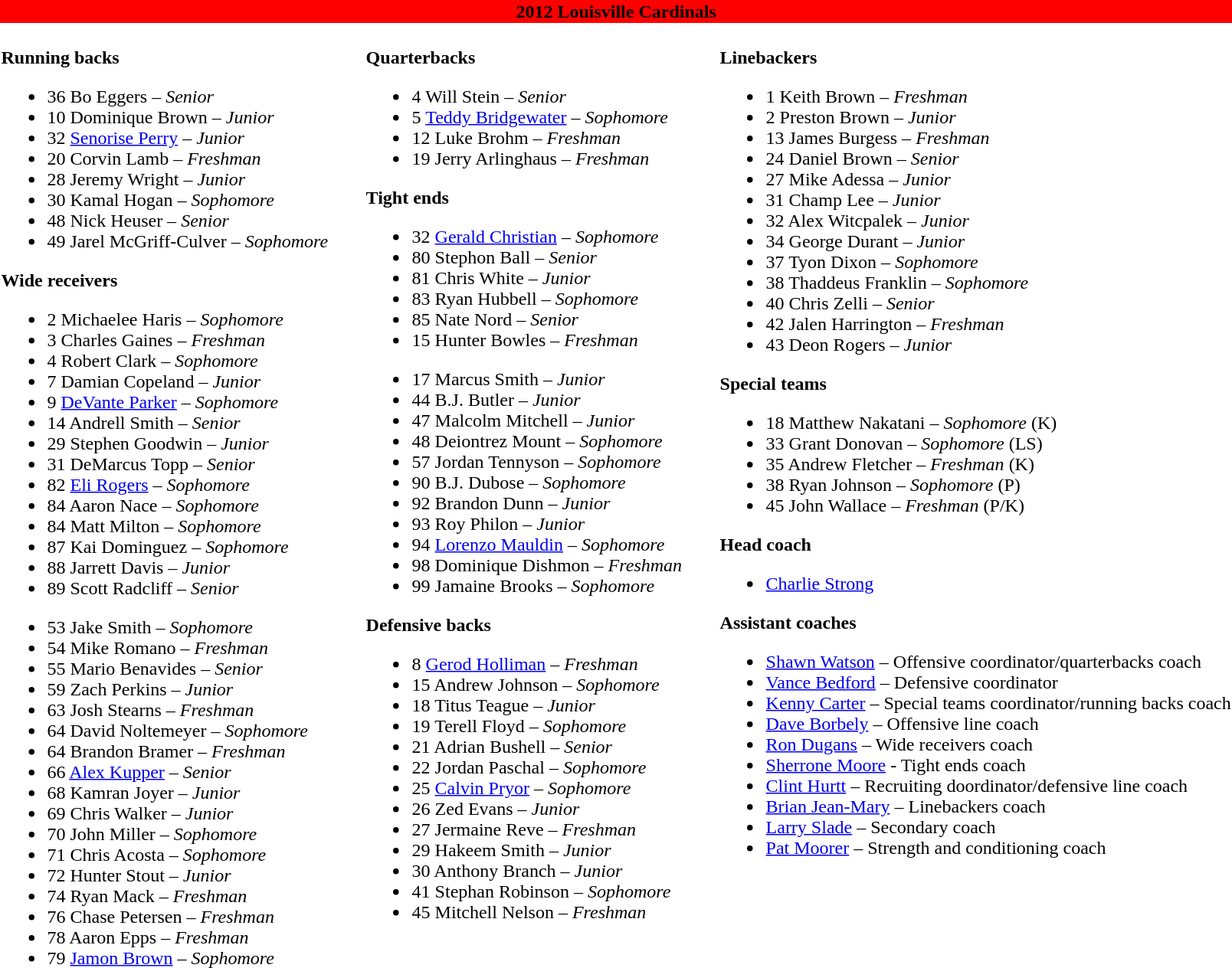<table class="toccolours" style="text-align: left;">
<tr>
<td colspan=11 style="color:#000000;background:#FF0000; text-align: center"><strong>2012 Louisville Cardinals</strong></td>
</tr>
<tr>
<td valign="top"><br><strong>Running backs</strong><ul><li>36 Bo Eggers – <em> Senior</em></li><li>10 Dominique Brown – <em>Junior</em></li><li>32 <a href='#'>Senorise Perry</a> – <em>Junior</em></li><li>20 Corvin Lamb – <em> Freshman</em></li><li>28 Jeremy Wright – <em> Junior</em></li><li>30 Kamal Hogan – <em> Sophomore</em></li><li>48 Nick Heuser – <em> Senior</em></li><li>49 Jarel McGriff-Culver – <em> Sophomore</em></li></ul><strong>Wide receivers</strong><ul><li>2 Michaelee Haris – <em> Sophomore</em></li><li>3 Charles Gaines – <em> Freshman</em></li><li>4 Robert Clark – <em> Sophomore</em></li><li>7 Damian Copeland – <em> Junior</em></li><li>9 <a href='#'>DeVante Parker</a> – <em>Sophomore</em></li><li>14 Andrell Smith – <em>Senior</em></li><li>29 Stephen Goodwin – <em> Junior</em></li><li>31 DeMarcus Topp – <em> Senior</em></li><li>82 <a href='#'>Eli Rogers</a> – <em>Sophomore</em></li><li>84 Aaron Nace – <em> Sophomore</em></li><li>84 Matt Milton – <em> Sophomore</em></li><li>87 Kai Dominguez – <em> Sophomore</em></li><li>88 Jarrett Davis – <em>Junior</em></li><li>89 Scott Radcliff – <em>Senior</em></li></ul><ul><li>53 Jake Smith – <em> Sophomore</em></li><li>54 Mike Romano – <em> Freshman</em></li><li>55 Mario Benavides – <em> Senior</em></li><li>59 Zach Perkins – <em> Junior</em></li><li>63 Josh Stearns – <em> Freshman</em></li><li>64 David Noltemeyer – <em>Sophomore</em></li><li>64 Brandon Bramer – <em> Freshman</em></li><li>66 <a href='#'>Alex Kupper</a> – <em> Senior</em></li><li>68 Kamran Joyer – <em> Junior</em></li><li>69 Chris Walker – <em> Junior</em></li><li>70 John Miller – <em>Sophomore</em></li><li>71 Chris Acosta – <em> Sophomore</em></li><li>72 Hunter Stout – <em> Junior</em></li><li>74 Ryan Mack – <em> Freshman</em></li><li>76 Chase Petersen – <em> Freshman</em></li><li>78 Aaron Epps – <em> Freshman</em></li><li>79 <a href='#'>Jamon Brown</a> – <em>Sophomore</em></li></ul></td>
<td width="25"> </td>
<td valign="top"><br><strong>Quarterbacks</strong><ul><li>4 Will Stein – <em> Senior</em></li><li>5 <a href='#'>Teddy Bridgewater</a> – <em>Sophomore</em></li><li>12 Luke Brohm – <em> Freshman</em></li><li>19 Jerry Arlinghaus – <em> Freshman</em></li></ul><strong>Tight ends</strong><ul><li>32 <a href='#'>Gerald Christian</a> – <em> Sophomore</em></li><li>80 Stephon Ball – <em> Senior</em></li><li>81 Chris White – <em> Junior</em></li><li>83 Ryan Hubbell – <em> Sophomore</em></li><li>85 Nate Nord – <em> Senior</em></li><li>15 Hunter Bowles – <em> Freshman</em></li></ul><ul><li>17 Marcus Smith – <em>Junior</em></li><li>44 B.J. Butler – <em>Junior</em></li><li>47 Malcolm Mitchell – <em> Junior</em></li><li>48 Deiontrez Mount – <em>Sophomore</em></li><li>57 Jordan Tennyson – <em> Sophomore</em></li><li>90 B.J. Dubose – <em>Sophomore</em></li><li>92 Brandon Dunn – <em>Junior</em></li><li>93 Roy Philon – <em> Junior</em></li><li>94 <a href='#'>Lorenzo Mauldin</a> – <em>Sophomore</em></li><li>98 Dominique Dishmon – <em> Freshman</em></li><li>99  Jamaine Brooks – <em> Sophomore</em></li></ul><strong>Defensive backs</strong><ul><li>8 <a href='#'>Gerod Holliman</a> – <em>Freshman</em></li><li>15 Andrew Johnson – <em>Sophomore</em></li><li>18 Titus Teague – <em> Junior</em></li><li>19 Terell Floyd – <em>Sophomore</em></li><li>21 Adrian Bushell – <em> Senior</em></li><li>22 Jordan Paschal – <em> Sophomore</em></li><li>25 <a href='#'>Calvin Pryor</a> – <em>Sophomore</em></li><li>26 Zed Evans – <em> Junior</em></li><li>27 Jermaine Reve – <em> Freshman</em></li><li>29 Hakeem Smith – <em> Junior</em></li><li>30 Anthony Branch – <em> Junior</em></li><li>41 Stephan Robinson – <em> Sophomore</em></li><li>45 Mitchell Nelson – <em> Freshman</em></li></ul></td>
<td width="25"> </td>
<td valign="top"><br><strong>Linebackers</strong><ul><li>1 Keith Brown – <em>Freshman</em></li><li>2 Preston Brown – <em>Junior</em></li><li>13 James Burgess – <em>Freshman</em></li><li>24 Daniel Brown – <em> Senior</em></li><li>27 Mike Adessa – <em> Junior</em></li><li>31 Champ Lee – <em> Junior</em></li><li>32 Alex Witcpalek – <em> Junior</em></li><li>34 George Durant – <em> Junior</em></li><li>37 Tyon Dixon – <em> Sophomore</em></li><li>38 Thaddeus Franklin – <em> Sophomore</em></li><li>40 Chris Zelli – <em> Senior</em></li><li>42 Jalen Harrington – <em> Freshman</em></li><li>43 Deon Rogers – <em>Junior</em></li></ul><strong>Special teams</strong><ul><li>18 Matthew Nakatani – <em> Sophomore</em> (K)</li><li>33 Grant Donovan – <em> Sophomore</em> (LS)</li><li>35 Andrew Fletcher – <em> Freshman</em> (K)</li><li>38 Ryan Johnson – <em> Sophomore</em> (P)</li><li>45 John Wallace – <em> Freshman</em> (P/K)</li></ul><strong>Head coach</strong><ul><li><a href='#'>Charlie Strong</a></li></ul><strong>Assistant coaches</strong><ul><li><a href='#'>Shawn Watson</a> – Offensive coordinator/quarterbacks coach</li><li><a href='#'>Vance Bedford</a> – Defensive coordinator</li><li><a href='#'>Kenny Carter</a> – Special teams coordinator/running backs coach</li><li><a href='#'>Dave Borbely</a> – Offensive line coach</li><li><a href='#'>Ron Dugans</a> – Wide receivers coach</li><li><a href='#'>Sherrone Moore</a> - Tight ends coach</li><li><a href='#'>Clint Hurtt</a> – Recruiting doordinator/defensive line coach</li><li><a href='#'>Brian Jean-Mary</a> – Linebackers coach</li><li><a href='#'>Larry Slade</a> – Secondary coach</li><li><a href='#'>Pat Moorer</a> – Strength and conditioning coach</li></ul></td>
</tr>
</table>
